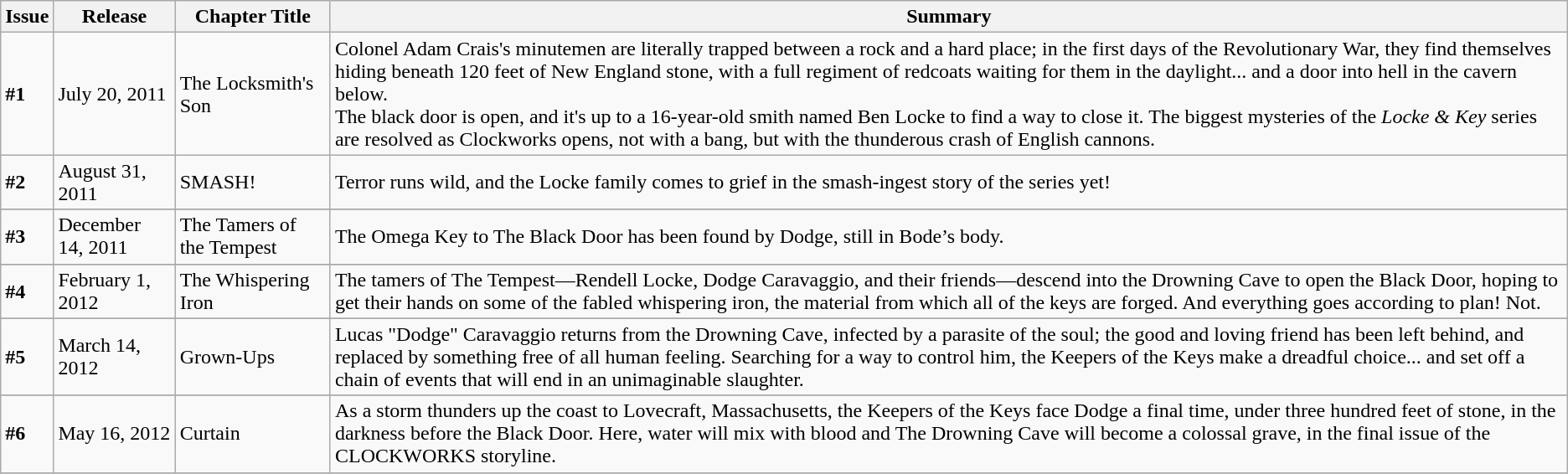<table class="wikitable">
<tr>
<th><strong>Issue</strong></th>
<th><strong>Release</strong></th>
<th><strong>Chapter Title</strong></th>
<th><strong>Summary</strong></th>
</tr>
<tr>
<td><strong>#1</strong></td>
<td>July 20, 2011</td>
<td>The Locksmith's Son</td>
<td>Colonel Adam Crais's minutemen are literally trapped between a rock and a hard place; in the first days of the Revolutionary War, they find themselves hiding beneath 120 feet of New England stone, with a full regiment of redcoats waiting for them in the daylight... and a door into hell in the cavern below.<br>The black door is open, and it's up to a 16-year-old smith named Ben Locke to find a way to close it. The biggest mysteries of the <em>Locke & Key</em> series are resolved as Clockworks opens, not with a bang, but with the thunderous crash of English cannons.</td>
</tr>
<tr>
<td><strong>#2</strong></td>
<td>August 31, 2011</td>
<td>SMASH!</td>
<td>Terror runs wild, and the Locke family comes to grief in the smash-ingest story of the series yet!</td>
</tr>
<tr>
</tr>
<tr>
<td><strong>#3</strong></td>
<td>December 14, 2011</td>
<td>The Tamers of the Tempest</td>
<td>The Omega Key to The Black Door has been found by Dodge, still in Bode’s body.</td>
</tr>
<tr>
</tr>
<tr>
<td><strong>#4</strong></td>
<td>February 1, 2012</td>
<td>The Whispering Iron</td>
<td>The tamers of The Tempest—Rendell Locke, Dodge Caravaggio, and their friends—descend into the Drowning Cave to open the Black Door, hoping to get their hands on some of the fabled whispering iron, the material from which all of the keys are forged. And everything goes according to plan! Not.</td>
</tr>
<tr>
</tr>
<tr>
<td><strong>#5</strong></td>
<td>March 14, 2012</td>
<td>Grown-Ups</td>
<td>Lucas "Dodge" Caravaggio returns from the Drowning Cave, infected by a parasite of the soul; the good and loving friend has been left behind, and replaced by something free of all human feeling. Searching for a way to control him, the Keepers of the Keys make a dreadful choice... and set off a chain of events that will end in an unimaginable slaughter.</td>
</tr>
<tr>
</tr>
<tr>
<td><strong>#6</strong></td>
<td>May 16, 2012</td>
<td>Curtain</td>
<td>As a storm thunders up the coast to Lovecraft, Massachusetts, the Keepers of the Keys face Dodge a final time, under three hundred feet of stone, in the darkness before the Black Door. Here, water will mix with blood and The Drowning Cave will become a colossal grave, in the final issue of the CLOCKWORKS storyline.</td>
</tr>
<tr>
</tr>
</table>
